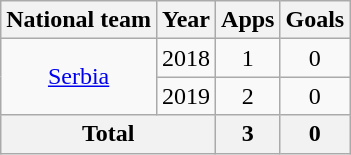<table class="wikitable" style="text-align:center">
<tr>
<th>National team</th>
<th>Year</th>
<th>Apps</th>
<th>Goals</th>
</tr>
<tr>
<td rowspan="2"><a href='#'>Serbia</a></td>
<td>2018</td>
<td>1</td>
<td>0</td>
</tr>
<tr>
<td>2019</td>
<td>2</td>
<td>0</td>
</tr>
<tr>
<th colspan="2">Total</th>
<th>3</th>
<th>0</th>
</tr>
</table>
